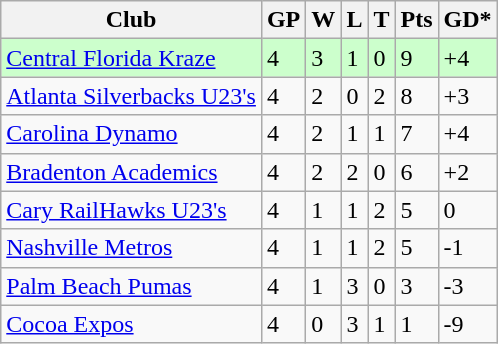<table class="wikitable">
<tr>
<th>Club</th>
<th>GP</th>
<th>W</th>
<th>L</th>
<th>T</th>
<th>Pts</th>
<th>GD*</th>
</tr>
<tr bgcolor=#ccffcc>
<td><a href='#'>Central Florida Kraze</a></td>
<td>4</td>
<td>3</td>
<td>1</td>
<td>0</td>
<td>9</td>
<td>+4</td>
</tr>
<tr>
<td><a href='#'>Atlanta Silverbacks U23's</a></td>
<td>4</td>
<td>2</td>
<td>0</td>
<td>2</td>
<td>8</td>
<td>+3</td>
</tr>
<tr>
<td><a href='#'>Carolina Dynamo</a></td>
<td>4</td>
<td>2</td>
<td>1</td>
<td>1</td>
<td>7</td>
<td>+4</td>
</tr>
<tr>
<td><a href='#'>Bradenton Academics</a></td>
<td>4</td>
<td>2</td>
<td>2</td>
<td>0</td>
<td>6</td>
<td>+2</td>
</tr>
<tr>
<td><a href='#'>Cary RailHawks U23's</a></td>
<td>4</td>
<td>1</td>
<td>1</td>
<td>2</td>
<td>5</td>
<td>0</td>
</tr>
<tr>
<td><a href='#'>Nashville Metros</a></td>
<td>4</td>
<td>1</td>
<td>1</td>
<td>2</td>
<td>5</td>
<td>-1</td>
</tr>
<tr>
<td><a href='#'>Palm Beach Pumas</a></td>
<td>4</td>
<td>1</td>
<td>3</td>
<td>0</td>
<td>3</td>
<td>-3</td>
</tr>
<tr>
<td><a href='#'>Cocoa Expos</a></td>
<td>4</td>
<td>0</td>
<td>3</td>
<td>1</td>
<td>1</td>
<td>-9</td>
</tr>
</table>
